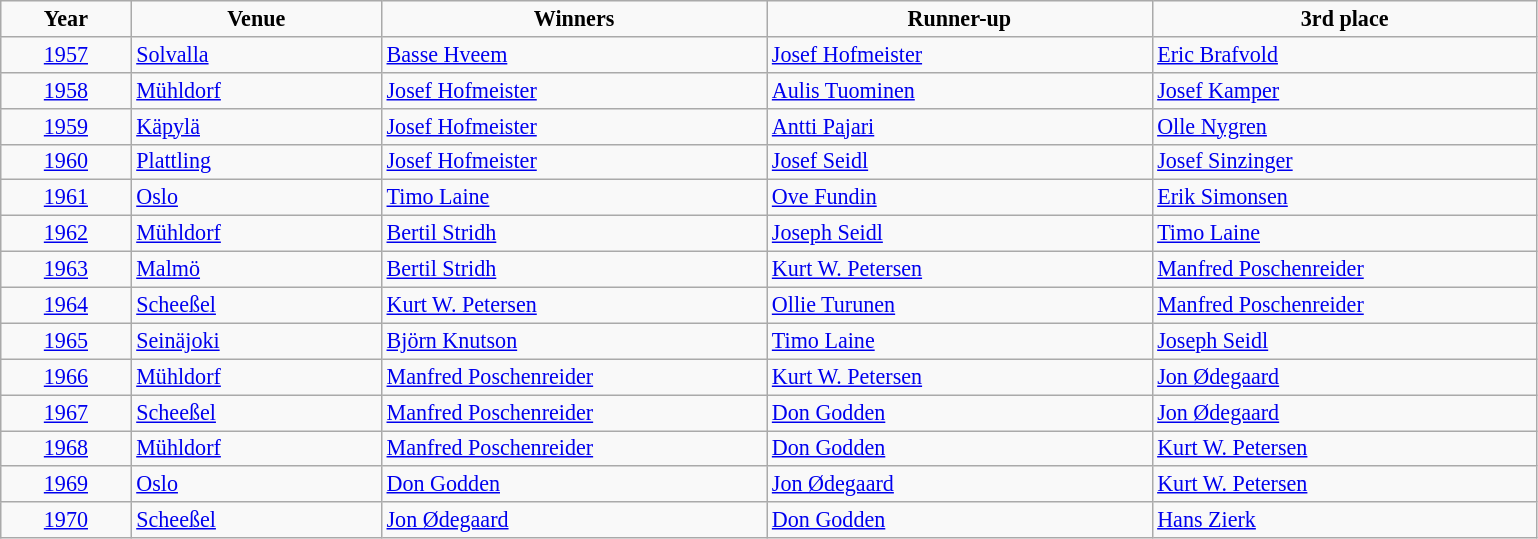<table class="wikitable" style="font-size: 92%">
<tr align=center>
<td width=80px  ><strong>Year</strong></td>
<td width=160px ><strong>Venue</strong></td>
<td width=250px ><strong>Winners</strong></td>
<td width=250px ><strong>Runner-up</strong></td>
<td width=250px ><strong>3rd place</strong></td>
</tr>
<tr>
<td align=center><a href='#'>1957</a></td>
<td> <a href='#'>Solvalla</a></td>
<td> <a href='#'>Basse Hveem</a></td>
<td> <a href='#'>Josef Hofmeister</a></td>
<td> <a href='#'>Eric Brafvold</a></td>
</tr>
<tr>
<td align=center><a href='#'>1958</a></td>
<td> <a href='#'>Mühldorf</a></td>
<td> <a href='#'>Josef Hofmeister</a></td>
<td> <a href='#'>Aulis Tuominen</a></td>
<td> <a href='#'>Josef Kamper</a></td>
</tr>
<tr>
<td align=center><a href='#'>1959</a></td>
<td> <a href='#'>Käpylä</a></td>
<td> <a href='#'>Josef Hofmeister</a></td>
<td> <a href='#'>Antti Pajari</a></td>
<td> <a href='#'>Olle Nygren</a></td>
</tr>
<tr>
<td align=center><a href='#'>1960</a></td>
<td> <a href='#'>Plattling</a></td>
<td> <a href='#'>Josef Hofmeister</a></td>
<td> <a href='#'>Josef Seidl</a></td>
<td> <a href='#'>Josef Sinzinger</a></td>
</tr>
<tr>
<td align=center><a href='#'>1961</a></td>
<td> <a href='#'>Oslo</a></td>
<td> <a href='#'>Timo Laine</a></td>
<td> <a href='#'>Ove Fundin</a></td>
<td> <a href='#'>Erik Simonsen</a></td>
</tr>
<tr>
<td align=center><a href='#'>1962</a></td>
<td> <a href='#'>Mühldorf</a></td>
<td> <a href='#'>Bertil Stridh</a></td>
<td> <a href='#'>Joseph Seidl</a></td>
<td> <a href='#'>Timo Laine</a></td>
</tr>
<tr>
<td align=center><a href='#'>1963</a></td>
<td> <a href='#'>Malmö</a></td>
<td> <a href='#'>Bertil Stridh</a></td>
<td> <a href='#'>Kurt W. Petersen</a></td>
<td> <a href='#'>Manfred Poschenreider</a></td>
</tr>
<tr>
<td align=center><a href='#'>1964</a></td>
<td> <a href='#'>Scheeßel</a></td>
<td> <a href='#'>Kurt W. Petersen</a></td>
<td> <a href='#'>Ollie Turunen</a></td>
<td> <a href='#'>Manfred Poschenreider</a></td>
</tr>
<tr>
<td align=center><a href='#'>1965</a></td>
<td> <a href='#'>Seinäjoki</a></td>
<td> <a href='#'>Björn Knutson</a></td>
<td> <a href='#'>Timo Laine</a></td>
<td> <a href='#'>Joseph Seidl</a></td>
</tr>
<tr>
<td align=center><a href='#'>1966</a></td>
<td> <a href='#'>Mühldorf</a></td>
<td> <a href='#'>Manfred Poschenreider</a></td>
<td> <a href='#'>Kurt W. Petersen</a></td>
<td> <a href='#'>Jon Ødegaard</a></td>
</tr>
<tr>
<td align=center><a href='#'>1967</a></td>
<td> <a href='#'>Scheeßel</a></td>
<td> <a href='#'>Manfred Poschenreider</a></td>
<td> <a href='#'>Don Godden</a></td>
<td> <a href='#'>Jon Ødegaard</a></td>
</tr>
<tr>
<td align=center><a href='#'>1968</a></td>
<td> <a href='#'>Mühldorf</a></td>
<td> <a href='#'>Manfred Poschenreider</a></td>
<td> <a href='#'>Don Godden</a></td>
<td> <a href='#'>Kurt W. Petersen</a></td>
</tr>
<tr>
<td align=center><a href='#'>1969</a></td>
<td> <a href='#'>Oslo</a></td>
<td> <a href='#'>Don Godden</a></td>
<td> <a href='#'>Jon Ødegaard</a></td>
<td> <a href='#'>Kurt W. Petersen</a></td>
</tr>
<tr>
<td align=center><a href='#'>1970</a></td>
<td> <a href='#'>Scheeßel</a></td>
<td> <a href='#'>Jon Ødegaard</a></td>
<td> <a href='#'>Don Godden</a></td>
<td> <a href='#'>Hans Zierk</a></td>
</tr>
</table>
